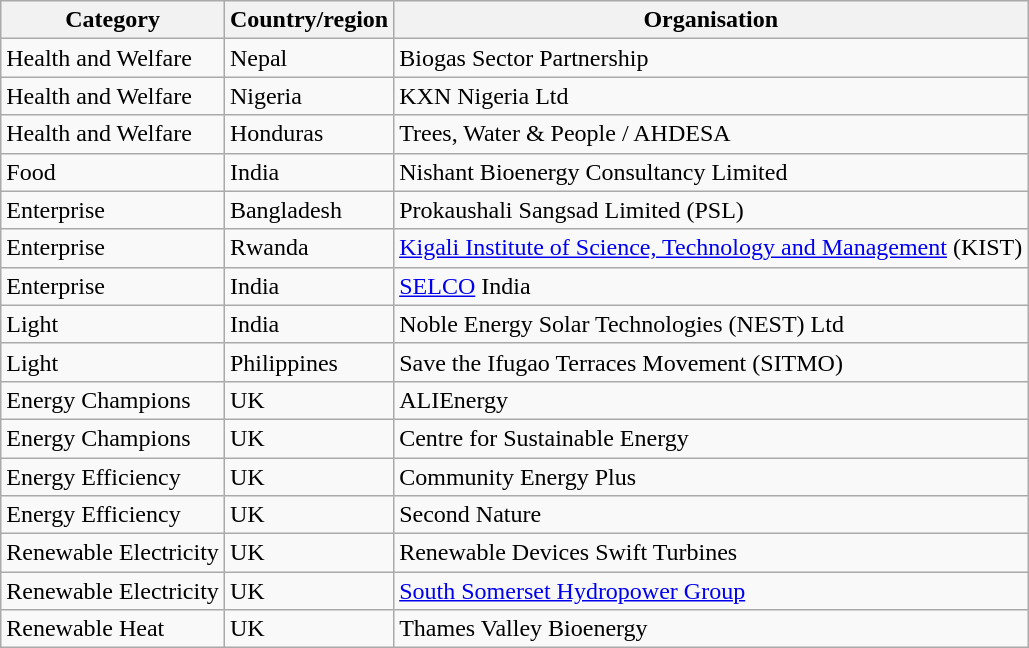<table class="wikitable">
<tr>
<th>Category</th>
<th>Country/region</th>
<th>Organisation</th>
</tr>
<tr>
<td>Health and Welfare</td>
<td>Nepal</td>
<td>Biogas Sector Partnership</td>
</tr>
<tr>
<td>Health and Welfare</td>
<td>Nigeria</td>
<td>KXN Nigeria Ltd</td>
</tr>
<tr>
<td>Health and Welfare</td>
<td>Honduras</td>
<td>Trees, Water & People / AHDESA</td>
</tr>
<tr>
<td>Food</td>
<td>India</td>
<td>Nishant Bioenergy Consultancy Limited</td>
</tr>
<tr>
<td>Enterprise</td>
<td>Bangladesh</td>
<td>Prokaushali Sangsad Limited (PSL)</td>
</tr>
<tr>
<td>Enterprise</td>
<td>Rwanda</td>
<td><a href='#'>Kigali Institute of Science, Technology and Management</a> (KIST)</td>
</tr>
<tr>
<td>Enterprise</td>
<td>India</td>
<td><a href='#'>SELCO</a> India</td>
</tr>
<tr>
<td>Light</td>
<td>India</td>
<td>Noble Energy Solar Technologies (NEST) Ltd</td>
</tr>
<tr>
<td>Light</td>
<td>Philippines</td>
<td>Save the Ifugao Terraces Movement (SITMO)</td>
</tr>
<tr>
<td>Energy Champions</td>
<td>UK</td>
<td>ALIEnergy</td>
</tr>
<tr>
<td>Energy Champions</td>
<td>UK</td>
<td>Centre for Sustainable Energy</td>
</tr>
<tr>
<td>Energy Efficiency</td>
<td>UK</td>
<td>Community Energy Plus</td>
</tr>
<tr>
<td>Energy Efficiency</td>
<td>UK</td>
<td>Second Nature</td>
</tr>
<tr>
<td>Renewable Electricity</td>
<td>UK</td>
<td>Renewable Devices Swift Turbines</td>
</tr>
<tr>
<td>Renewable Electricity</td>
<td>UK</td>
<td><a href='#'>South Somerset Hydropower Group</a></td>
</tr>
<tr>
<td>Renewable Heat</td>
<td>UK</td>
<td>Thames Valley Bioenergy</td>
</tr>
</table>
